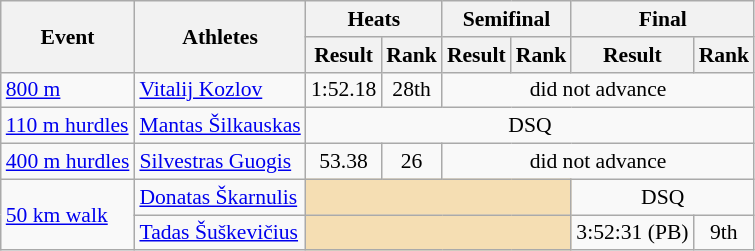<table class="wikitable" border="1" style="font-size:90%">
<tr>
<th rowspan="2">Event</th>
<th rowspan="2">Athletes</th>
<th colspan="2">Heats</th>
<th colspan="2">Semifinal</th>
<th colspan="2">Final</th>
</tr>
<tr>
<th>Result</th>
<th>Rank</th>
<th>Result</th>
<th>Rank</th>
<th>Result</th>
<th>Rank</th>
</tr>
<tr>
<td><a href='#'>800 m</a></td>
<td><a href='#'>Vitalij Kozlov</a></td>
<td align=center>1:52.18</td>
<td align=center>28th</td>
<td align=center colspan=4>did not advance</td>
</tr>
<tr>
<td><a href='#'>110 m hurdles</a></td>
<td><a href='#'>Mantas Šilkauskas</a></td>
<td align=center colspan=6>DSQ</td>
</tr>
<tr>
<td><a href='#'>400 m hurdles</a></td>
<td><a href='#'>Silvestras Guogis</a></td>
<td align=center>53.38</td>
<td align=center>26</td>
<td align=center colspan=4>did not advance</td>
</tr>
<tr>
<td rowspan="2"><a href='#'>50 km walk</a></td>
<td><a href='#'>Donatas Škarnulis</a></td>
<td align=center colspan="4" bgcolor="wheat"></td>
<td align=center colspan=2>DSQ</td>
</tr>
<tr>
<td><a href='#'>Tadas Šuškevičius</a></td>
<td align=center colspan="4" bgcolor="wheat"></td>
<td align=center>3:52:31 (PB)</td>
<td align=center>9th</td>
</tr>
</table>
